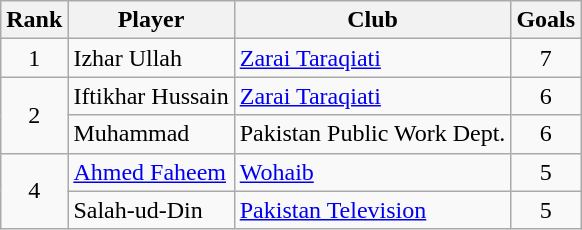<table class="wikitable">
<tr>
<th>Rank</th>
<th>Player</th>
<th>Club</th>
<th>Goals</th>
</tr>
<tr>
<td align=center>1</td>
<td> Izhar Ullah</td>
<td><a href='#'>Zarai Taraqiati</a></td>
<td align=center>7</td>
</tr>
<tr>
<td style="text-align:center;" rowspan="2">2</td>
<td> Iftikhar Hussain</td>
<td><a href='#'>Zarai Taraqiati</a></td>
<td align=center>6</td>
</tr>
<tr>
<td> Muhammad</td>
<td>Pakistan Public Work Dept.</td>
<td align=center>6</td>
</tr>
<tr>
<td style="text-align:center;" rowspan="2">4</td>
<td> <a href='#'>Ahmed Faheem</a></td>
<td><a href='#'>Wohaib</a></td>
<td align=center>5</td>
</tr>
<tr>
<td> Salah-ud-Din</td>
<td><a href='#'>Pakistan Television</a></td>
<td align=center>5</td>
</tr>
</table>
